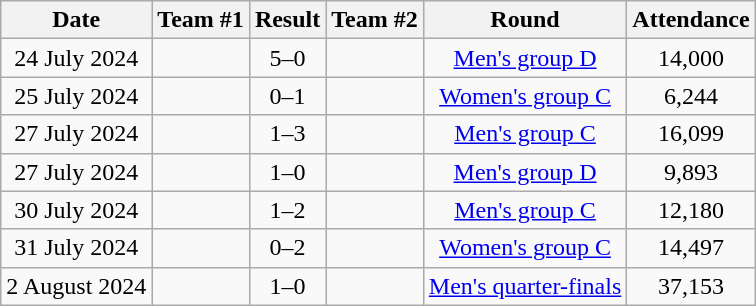<table class="wikitable plainrowheaders sortable" style="text-align:center">
<tr>
<th>Date</th>
<th>Team #1</th>
<th>Result</th>
<th>Team #2</th>
<th>Round</th>
<th>Attendance</th>
</tr>
<tr>
<td>24 July 2024</td>
<td></td>
<td>5–0</td>
<td></td>
<td><a href='#'>Men's group D</a></td>
<td>14,000</td>
</tr>
<tr>
<td>25 July 2024</td>
<td></td>
<td>0–1</td>
<td></td>
<td><a href='#'>Women's group C</a></td>
<td>6,244</td>
</tr>
<tr>
<td>27 July 2024</td>
<td></td>
<td>1–3</td>
<td></td>
<td><a href='#'>Men's group C</a></td>
<td>16,099</td>
</tr>
<tr>
<td>27 July 2024</td>
<td></td>
<td>1–0</td>
<td></td>
<td><a href='#'>Men's group D</a></td>
<td>9,893</td>
</tr>
<tr>
<td>30 July 2024</td>
<td></td>
<td>1–2</td>
<td></td>
<td><a href='#'>Men's group C</a></td>
<td>12,180</td>
</tr>
<tr>
<td>31 July 2024</td>
<td></td>
<td>0–2</td>
<td></td>
<td><a href='#'>Women's group C</a></td>
<td>14,497</td>
</tr>
<tr>
<td>2 August 2024</td>
<td></td>
<td>1–0</td>
<td></td>
<td><a href='#'>Men's quarter-finals</a></td>
<td>37,153</td>
</tr>
</table>
